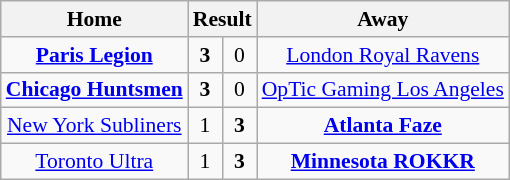<table class="wikitable" style="border-collapse: collapse;text-align: center; font-size:90%;">
<tr>
<th>Home</th>
<th colspan="2">Result</th>
<th>Away</th>
</tr>
<tr>
<td><strong><a href='#'>Paris Legion</a></strong></td>
<td><strong>3</strong></td>
<td>0</td>
<td><a href='#'>London Royal Ravens</a></td>
</tr>
<tr>
<td><strong><a href='#'>Chicago Huntsmen</a></strong></td>
<td><strong>3</strong></td>
<td>0</td>
<td><a href='#'>OpTic Gaming Los Angeles</a></td>
</tr>
<tr>
<td><a href='#'>New York Subliners</a></td>
<td>1</td>
<td><strong>3</strong></td>
<td><strong><a href='#'>Atlanta Faze</a></strong></td>
</tr>
<tr>
<td><a href='#'>Toronto Ultra</a></td>
<td>1</td>
<td><strong>3</strong></td>
<td><strong><a href='#'>Minnesota ROKKR</a></strong></td>
</tr>
</table>
